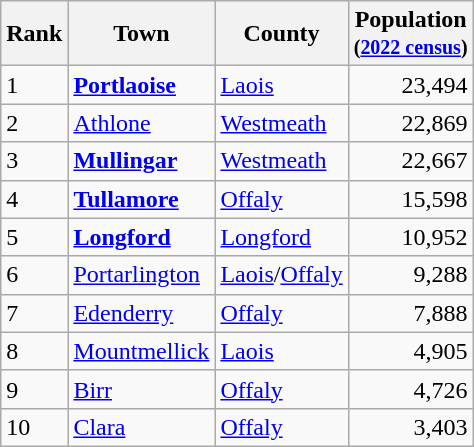<table class="wikitable">
<tr>
<th>Rank</th>
<th>Town</th>
<th>County</th>
<th>Population<br><small>(<a href='#'>2022 census</a>)</small></th>
</tr>
<tr>
<td align=left>1</td>
<td><strong><a href='#'>Portlaoise</a></strong></td>
<td><a href='#'>Laois</a></td>
<td align=right>23,494</td>
</tr>
<tr>
<td align=left>2</td>
<td><a href='#'>Athlone</a></td>
<td><a href='#'>Westmeath</a></td>
<td align=right>22,869</td>
</tr>
<tr>
<td align=left>3</td>
<td><strong><a href='#'>Mullingar</a></strong></td>
<td><a href='#'>Westmeath</a></td>
<td align=right>22,667</td>
</tr>
<tr>
<td align=left>4</td>
<td><strong><a href='#'>Tullamore</a></strong></td>
<td><a href='#'>Offaly</a></td>
<td align=right>15,598</td>
</tr>
<tr>
<td align=left>5</td>
<td><strong><a href='#'>Longford</a></strong></td>
<td><a href='#'>Longford</a></td>
<td align=right>10,952</td>
</tr>
<tr>
<td align=left>6</td>
<td><a href='#'>Portarlington</a></td>
<td><a href='#'>Laois</a>/<a href='#'>Offaly</a></td>
<td align=right>9,288</td>
</tr>
<tr>
<td align=left>7</td>
<td><a href='#'>Edenderry</a></td>
<td><a href='#'>Offaly</a></td>
<td align=right>7,888</td>
</tr>
<tr>
<td align=left>8</td>
<td><a href='#'>Mountmellick</a></td>
<td><a href='#'>Laois</a></td>
<td align=right>4,905</td>
</tr>
<tr>
<td align=left>9</td>
<td><a href='#'>Birr</a></td>
<td><a href='#'>Offaly</a></td>
<td align=right>4,726</td>
</tr>
<tr>
<td align=left>10</td>
<td><a href='#'>Clara</a></td>
<td><a href='#'>Offaly</a></td>
<td align=right>3,403</td>
</tr>
</table>
